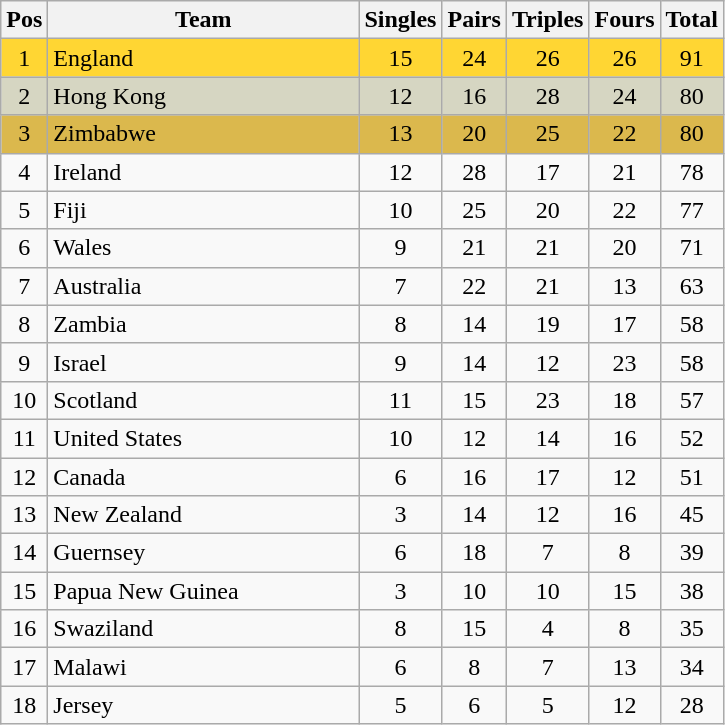<table class="wikitable" style="font-size: 100%">
<tr>
<th width=20>Pos</th>
<th width=200>Team</th>
<th width=20>Singles</th>
<th width=20>Pairs</th>
<th width=20>Triples</th>
<th width=20>Fours</th>
<th width=20>Total</th>
</tr>
<tr align=center style="background: #FFD633;">
<td>1</td>
<td align="left"> England</td>
<td>15</td>
<td>24</td>
<td>26</td>
<td>26</td>
<td>91</td>
</tr>
<tr align=center style="background: #D6D6C2;">
<td>2</td>
<td align="left"> Hong Kong</td>
<td>12</td>
<td>16</td>
<td>28</td>
<td>24</td>
<td>80</td>
</tr>
<tr align=center style="background: #DBB84D;">
<td>3</td>
<td align="left"> Zimbabwe</td>
<td>13</td>
<td>20</td>
<td>25</td>
<td>22</td>
<td>80</td>
</tr>
<tr align=center>
<td>4</td>
<td align="left"> Ireland</td>
<td>12</td>
<td>28</td>
<td>17</td>
<td>21</td>
<td>78</td>
</tr>
<tr align=center>
<td>5</td>
<td align="left"> Fiji</td>
<td>10</td>
<td>25</td>
<td>20</td>
<td>22</td>
<td>77</td>
</tr>
<tr align=center>
<td>6</td>
<td align="left"> Wales</td>
<td>9</td>
<td>21</td>
<td>21</td>
<td>20</td>
<td>71</td>
</tr>
<tr align=center>
<td>7</td>
<td align="left"> Australia</td>
<td>7</td>
<td>22</td>
<td>21</td>
<td>13</td>
<td>63</td>
</tr>
<tr align=center>
<td>8</td>
<td align="left"> Zambia</td>
<td>8</td>
<td>14</td>
<td>19</td>
<td>17</td>
<td>58</td>
</tr>
<tr align=center>
<td>9</td>
<td align="left"> Israel</td>
<td>9</td>
<td>14</td>
<td>12</td>
<td>23</td>
<td>58</td>
</tr>
<tr align=center>
<td>10</td>
<td align="left"> Scotland</td>
<td>11</td>
<td>15</td>
<td>23</td>
<td>18</td>
<td>57</td>
</tr>
<tr align=center>
<td>11</td>
<td align="left"> United States</td>
<td>10</td>
<td>12</td>
<td>14</td>
<td>16</td>
<td>52</td>
</tr>
<tr align=center>
<td>12</td>
<td align="left"> Canada</td>
<td>6</td>
<td>16</td>
<td>17</td>
<td>12</td>
<td>51</td>
</tr>
<tr align=center>
<td>13</td>
<td align="left"> New Zealand</td>
<td>3</td>
<td>14</td>
<td>12</td>
<td>16</td>
<td>45</td>
</tr>
<tr align=center>
<td>14</td>
<td align="left"> Guernsey</td>
<td>6</td>
<td>18</td>
<td>7</td>
<td>8</td>
<td>39</td>
</tr>
<tr align=center>
<td>15</td>
<td align="left"> Papua New Guinea</td>
<td>3</td>
<td>10</td>
<td>10</td>
<td>15</td>
<td>38</td>
</tr>
<tr align=center>
<td>16</td>
<td align="left"> Swaziland</td>
<td>8</td>
<td>15</td>
<td>4</td>
<td>8</td>
<td>35</td>
</tr>
<tr align=center>
<td>17</td>
<td align="left"> Malawi</td>
<td>6</td>
<td>8</td>
<td>7</td>
<td>13</td>
<td>34</td>
</tr>
<tr align=center>
<td>18</td>
<td align="left"> Jersey</td>
<td>5</td>
<td>6</td>
<td>5</td>
<td>12</td>
<td>28</td>
</tr>
</table>
